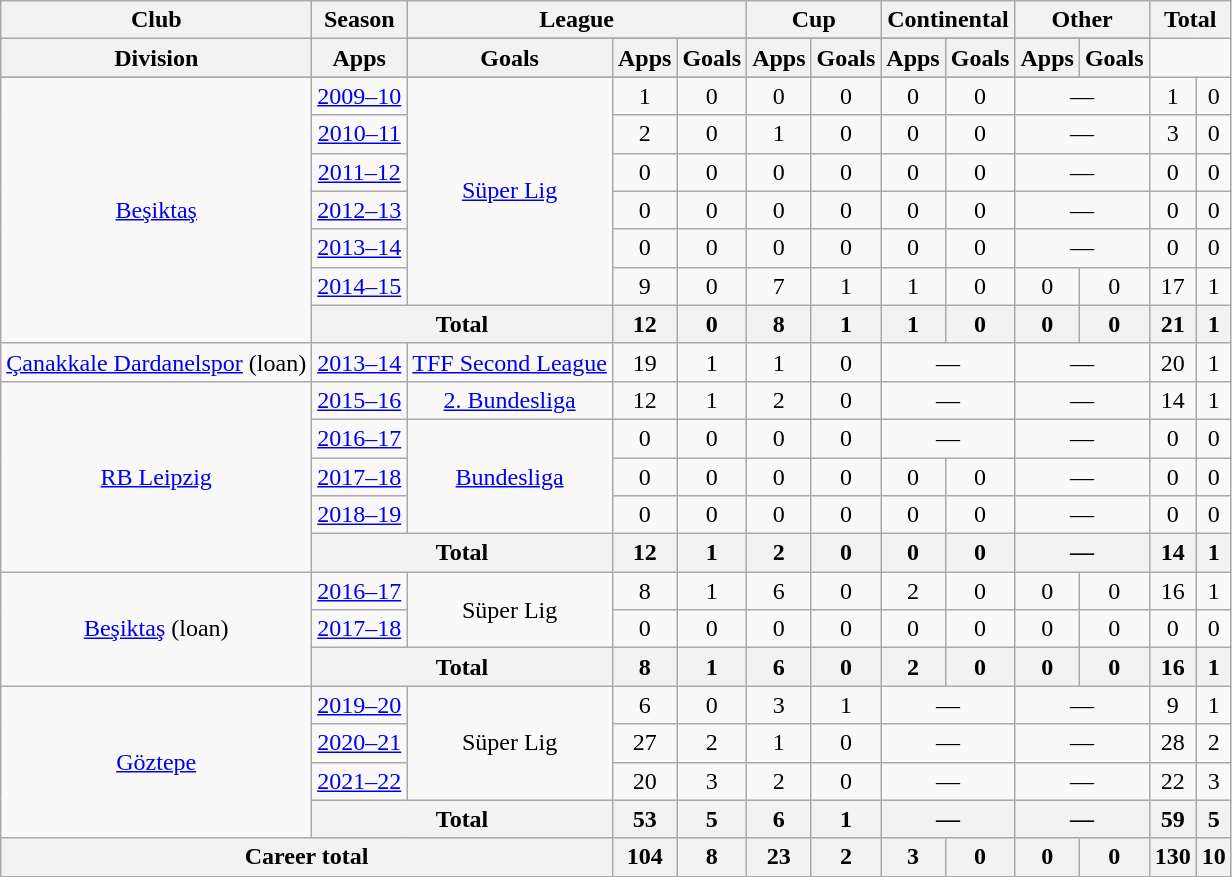<table class="wikitable" style="text-align:center">
<tr>
<th rowspan="2">Club</th>
<th rowspan="2">Season</th>
<th colspan="3">League</th>
<th colspan="2">Cup</th>
<th colspan="2">Continental</th>
<th colspan="2">Other</th>
<th colspan="2">Total</th>
</tr>
<tr>
</tr>
<tr>
<th>Division</th>
<th>Apps</th>
<th>Goals</th>
<th>Apps</th>
<th>Goals</th>
<th>Apps</th>
<th>Goals</th>
<th>Apps</th>
<th>Goals</th>
<th>Apps</th>
<th>Goals</th>
</tr>
<tr>
</tr>
<tr>
<td rowspan="7"><a href='#'>Beşiktaş</a></td>
<td><a href='#'>2009–10</a></td>
<td rowspan="6"><a href='#'>Süper Lig</a></td>
<td>1</td>
<td>0</td>
<td>0</td>
<td>0</td>
<td>0</td>
<td>0</td>
<td colspan="2">—</td>
<td>1</td>
<td>0</td>
</tr>
<tr>
<td><a href='#'>2010–11</a></td>
<td>2</td>
<td>0</td>
<td>1</td>
<td>0</td>
<td>0</td>
<td>0</td>
<td colspan="2">—</td>
<td>3</td>
<td>0</td>
</tr>
<tr>
<td><a href='#'>2011–12</a></td>
<td>0</td>
<td>0</td>
<td>0</td>
<td>0</td>
<td>0</td>
<td>0</td>
<td colspan="2">—</td>
<td>0</td>
<td>0</td>
</tr>
<tr>
<td><a href='#'>2012–13</a></td>
<td>0</td>
<td>0</td>
<td>0</td>
<td>0</td>
<td>0</td>
<td>0</td>
<td colspan="2">—</td>
<td>0</td>
<td>0</td>
</tr>
<tr>
<td><a href='#'>2013–14</a></td>
<td>0</td>
<td>0</td>
<td>0</td>
<td>0</td>
<td>0</td>
<td>0</td>
<td colspan="2">—</td>
<td>0</td>
<td>0</td>
</tr>
<tr>
<td><a href='#'>2014–15</a></td>
<td>9</td>
<td>0</td>
<td>7</td>
<td>1</td>
<td>1</td>
<td>0</td>
<td>0</td>
<td>0</td>
<td>17</td>
<td>1</td>
</tr>
<tr>
<th colspan=2>Total</th>
<th>12</th>
<th>0</th>
<th>8</th>
<th>1</th>
<th>1</th>
<th>0</th>
<th>0</th>
<th>0</th>
<th>21</th>
<th>1</th>
</tr>
<tr>
<td><a href='#'>Çanakkale Dardanelspor</a> (loan)</td>
<td><a href='#'>2013–14</a></td>
<td><a href='#'>TFF Second League</a></td>
<td>19</td>
<td>1</td>
<td>1</td>
<td>0</td>
<td colspan="2">—</td>
<td colspan="2">—</td>
<td>20</td>
<td>1</td>
</tr>
<tr>
<td rowspan="5"><a href='#'>RB Leipzig</a></td>
<td><a href='#'>2015–16</a></td>
<td><a href='#'>2. Bundesliga</a></td>
<td>12</td>
<td>1</td>
<td>2</td>
<td>0</td>
<td colspan="2">—</td>
<td colspan="2">—</td>
<td>14</td>
<td>1</td>
</tr>
<tr>
<td><a href='#'>2016–17</a></td>
<td rowspan="3"><a href='#'>Bundesliga</a></td>
<td>0</td>
<td>0</td>
<td>0</td>
<td>0</td>
<td colspan="2">—</td>
<td colspan="2">—</td>
<td>0</td>
<td>0</td>
</tr>
<tr>
<td><a href='#'>2017–18</a></td>
<td>0</td>
<td>0</td>
<td>0</td>
<td>0</td>
<td>0</td>
<td>0</td>
<td colspan="2">—</td>
<td>0</td>
<td>0</td>
</tr>
<tr>
<td><a href='#'>2018–19</a></td>
<td>0</td>
<td>0</td>
<td>0</td>
<td>0</td>
<td>0</td>
<td>0</td>
<td colspan="2">—</td>
<td>0</td>
<td>0</td>
</tr>
<tr>
<th colspan=2>Total</th>
<th>12</th>
<th>1</th>
<th>2</th>
<th>0</th>
<th>0</th>
<th>0</th>
<th colspan="2">—</th>
<th>14</th>
<th>1</th>
</tr>
<tr>
<td rowspan="3"><a href='#'>Beşiktaş</a> (loan)</td>
<td><a href='#'>2016–17</a></td>
<td rowspan="2">Süper Lig</td>
<td>8</td>
<td>1</td>
<td>6</td>
<td>0</td>
<td>2</td>
<td>0</td>
<td>0</td>
<td>0</td>
<td>16</td>
<td>1</td>
</tr>
<tr>
<td><a href='#'>2017–18</a></td>
<td>0</td>
<td>0</td>
<td>0</td>
<td>0</td>
<td>0</td>
<td>0</td>
<td>0</td>
<td>0</td>
<td>0</td>
<td>0</td>
</tr>
<tr>
<th colspan=2>Total</th>
<th>8</th>
<th>1</th>
<th>6</th>
<th>0</th>
<th>2</th>
<th>0</th>
<th>0</th>
<th>0</th>
<th>16</th>
<th>1</th>
</tr>
<tr>
<td rowspan="4"><a href='#'>Göztepe</a></td>
<td><a href='#'>2019–20</a></td>
<td rowspan="3">Süper Lig</td>
<td>6</td>
<td>0</td>
<td>3</td>
<td>1</td>
<td colspan="2">—</td>
<td colspan="2">—</td>
<td>9</td>
<td>1</td>
</tr>
<tr>
<td><a href='#'>2020–21</a></td>
<td>27</td>
<td>2</td>
<td>1</td>
<td>0</td>
<td colspan="2">—</td>
<td colspan="2">—</td>
<td>28</td>
<td>2</td>
</tr>
<tr>
<td><a href='#'>2021–22</a></td>
<td>20</td>
<td>3</td>
<td>2</td>
<td>0</td>
<td colspan="2">—</td>
<td colspan="2">—</td>
<td>22</td>
<td>3</td>
</tr>
<tr>
<th colspan=2>Total</th>
<th>53</th>
<th>5</th>
<th>6</th>
<th>1</th>
<th colspan="2">—</th>
<th colspan="2">—</th>
<th>59</th>
<th>5</th>
</tr>
<tr>
<th colspan=3>Career total</th>
<th>104</th>
<th>8</th>
<th>23</th>
<th>2</th>
<th>3</th>
<th>0</th>
<th>0</th>
<th>0</th>
<th>130</th>
<th>10</th>
</tr>
<tr>
</tr>
</table>
